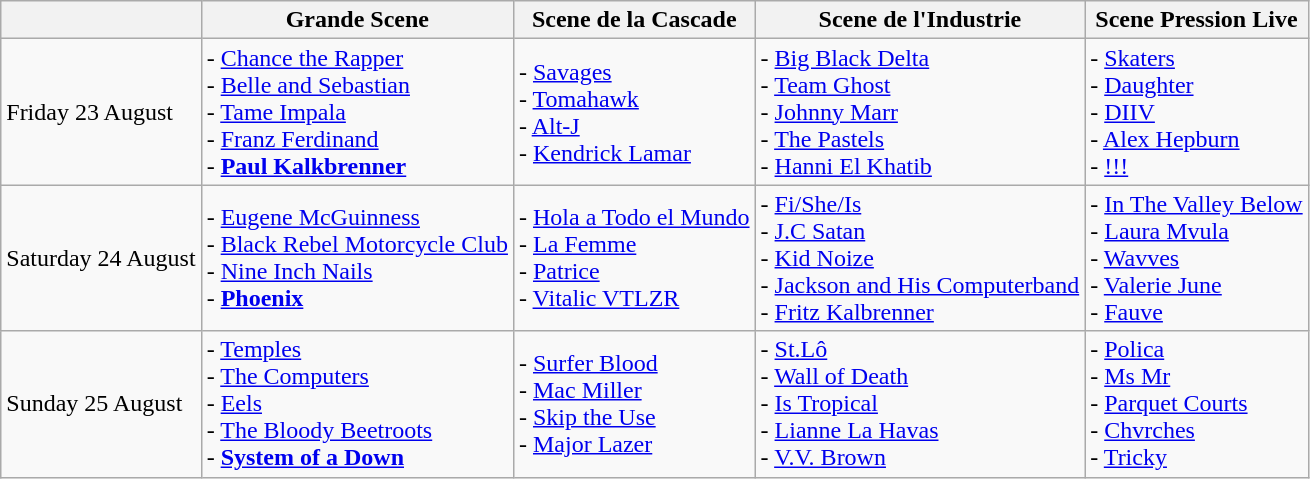<table class="wikitable">
<tr>
<th></th>
<th>Grande Scene</th>
<th>Scene de la Cascade</th>
<th>Scene de l'Industrie</th>
<th>Scene Pression Live</th>
</tr>
<tr>
<td>Friday 23 August</td>
<td>- <a href='#'>Chance the Rapper</a><br>- <a href='#'>Belle and Sebastian</a><br>- <a href='#'>Tame Impala</a><br>- <a href='#'>Franz Ferdinand</a><br>- <strong><a href='#'>Paul Kalkbrenner</a></strong></td>
<td>- <a href='#'>Savages</a><br>- <a href='#'>Tomahawk</a><br>- <a href='#'>Alt-J</a><br>- <a href='#'>Kendrick Lamar</a></td>
<td>- <a href='#'>Big Black Delta</a><br>- <a href='#'>Team Ghost</a><br>- <a href='#'>Johnny Marr</a><br>- <a href='#'>The Pastels</a><br>- <a href='#'>Hanni El Khatib</a></td>
<td>- <a href='#'>Skaters</a><br>- <a href='#'>Daughter</a><br>- <a href='#'>DIIV</a><br>- <a href='#'>Alex Hepburn</a><br>- <a href='#'>!!!</a></td>
</tr>
<tr>
<td>Saturday 24 August</td>
<td>- <a href='#'>Eugene McGuinness</a><br>- <a href='#'>Black Rebel Motorcycle Club</a><br>- <a href='#'>Nine Inch Nails</a><br>- <strong><a href='#'>Phoenix</a></strong></td>
<td>- <a href='#'>Hola a Todo el Mundo</a><br>- <a href='#'>La Femme</a><br>- <a href='#'>Patrice</a><br>- <a href='#'>Vitalic VTLZR</a></td>
<td>- <a href='#'>Fi/She/Is</a><br>- <a href='#'>J.C Satan</a><br>- <a href='#'>Kid Noize</a><br>- <a href='#'>Jackson and His Computerband</a><br>- <a href='#'>Fritz Kalbrenner</a></td>
<td>- <a href='#'>In The Valley Below</a><br>- <a href='#'>Laura Mvula</a><br>- <a href='#'>Wavves</a><br>- <a href='#'>Valerie June</a><br>- <a href='#'>Fauve</a></td>
</tr>
<tr>
<td>Sunday 25 August</td>
<td>- <a href='#'>Temples</a><br>- <a href='#'>The Computers</a><br>- <a href='#'>Eels</a><br>- <a href='#'>The Bloody Beetroots</a><br>- <strong><a href='#'>System of a Down</a></strong></td>
<td>- <a href='#'>Surfer Blood</a><br>- <a href='#'>Mac Miller</a><br>- <a href='#'>Skip the Use</a><br>- <a href='#'>Major Lazer</a></td>
<td>- <a href='#'>St.Lô</a><br>- <a href='#'>Wall of Death</a><br>- <a href='#'>Is Tropical</a><br>- <a href='#'>Lianne La Havas</a><br>- <a href='#'>V.V. Brown</a></td>
<td>- <a href='#'>Polica</a><br>- <a href='#'>Ms Mr</a><br>- <a href='#'>Parquet Courts</a><br>- <a href='#'>Chvrches</a><br>- <a href='#'>Tricky</a></td>
</tr>
</table>
